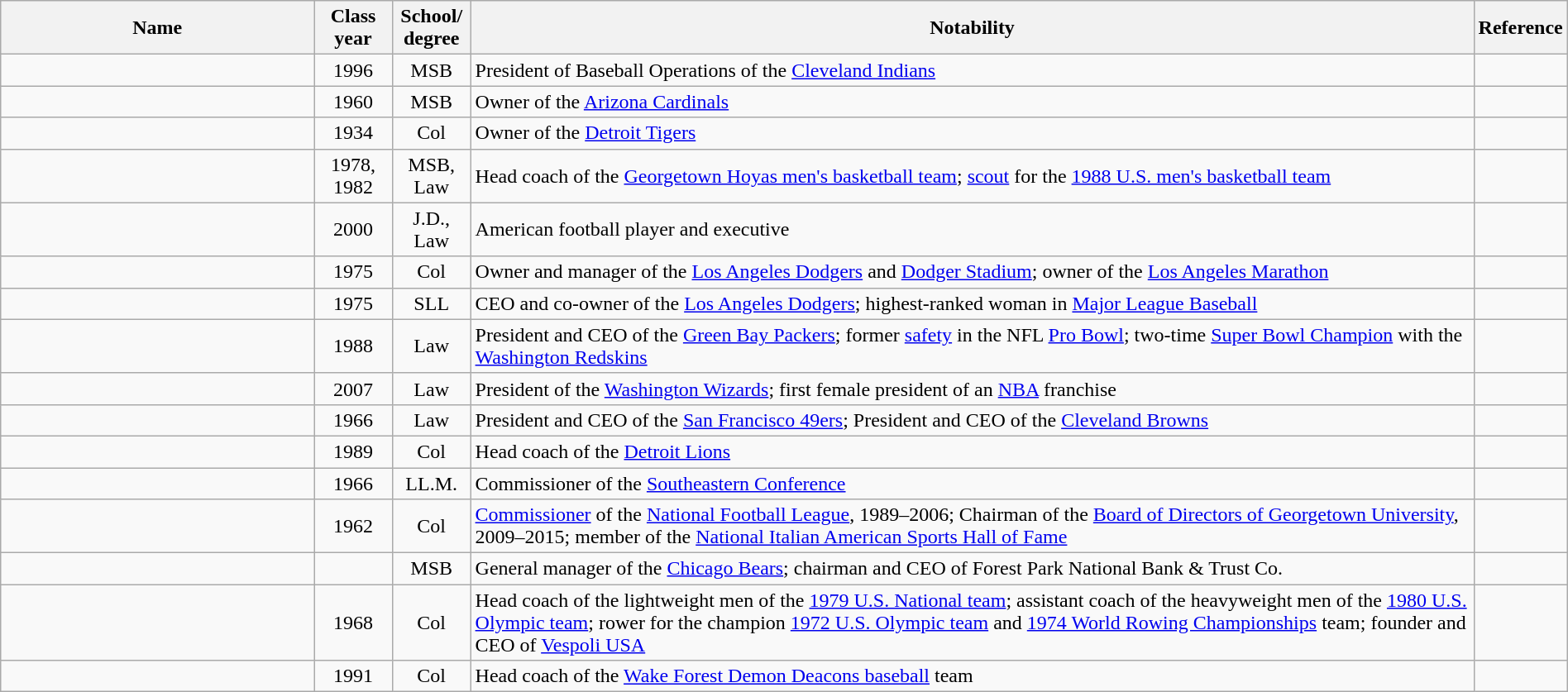<table class="wikitable sortable" style="width:100%">
<tr>
<th style="width:20%;">Name</th>
<th style="width:5%;">Class year</th>
<th style="width:5%;">School/<br>degree</th>
<th style="width:*;" class="unsortable">Notability</th>
<th style="width:5%;" class="unsortable">Reference</th>
</tr>
<tr>
<td></td>
<td style="text-align:center;">1996</td>
<td style= "text-align:center;">MSB</td>
<td>President of Baseball Operations of the <a href='#'>Cleveland Indians</a></td>
<td style="text-align:center;"></td>
</tr>
<tr>
<td></td>
<td style="text-align:center;">1960</td>
<td style= "text-align:center;">MSB</td>
<td>Owner of the <a href='#'>Arizona Cardinals</a></td>
<td style="text-align:center;"></td>
</tr>
<tr>
<td></td>
<td style="text-align:center;">1934</td>
<td style= "text-align:center;">Col</td>
<td>Owner of the <a href='#'>Detroit Tigers</a></td>
<td style="text-align:center;"></td>
</tr>
<tr>
<td></td>
<td style="text-align:center;">1978,<br> 1982</td>
<td style= "text-align:center;">MSB,<br> Law</td>
<td>Head coach of the <a href='#'>Georgetown Hoyas men's basketball team</a>; <a href='#'>scout</a> for the <a href='#'>1988 U.S. men's basketball team</a></td>
<td style="text-align:center;"></td>
</tr>
<tr>
<td></td>
<td style="text-align:center;">2000</td>
<td style= "text-align:center;">J.D.,<br> Law</td>
<td>American football player and executive</td>
<td style="text-align:center;"></td>
</tr>
<tr>
<td></td>
<td style="text-align:center;">1975</td>
<td style= "text-align:center;">Col</td>
<td>Owner and manager of the <a href='#'>Los Angeles Dodgers</a> and <a href='#'>Dodger Stadium</a>; owner of the <a href='#'>Los Angeles Marathon</a></td>
<td style="text-align:center;"></td>
</tr>
<tr>
<td></td>
<td style="text-align:center;">1975</td>
<td style= "text-align:center;">SLL</td>
<td>CEO and co-owner of the <a href='#'>Los Angeles Dodgers</a>; highest-ranked woman in <a href='#'>Major League Baseball</a></td>
<td style="text-align:center;"></td>
</tr>
<tr>
<td></td>
<td style="text-align:center;">1988</td>
<td style= "text-align:center;">Law</td>
<td>President and CEO of the <a href='#'>Green Bay Packers</a>; former <a href='#'>safety</a> in the NFL <a href='#'>Pro Bowl</a>; two-time <a href='#'>Super Bowl Champion</a> with the <a href='#'>Washington Redskins</a></td>
<td style="text-align:center;"></td>
</tr>
<tr>
<td></td>
<td style="text-align:center;">2007</td>
<td style= "text-align:center;">Law</td>
<td>President of the <a href='#'>Washington Wizards</a>; first female president of an <a href='#'>NBA</a> franchise</td>
<td style="text-align:center;"></td>
</tr>
<tr>
<td></td>
<td style="text-align:center;">1966</td>
<td style= "text-align:center;">Law</td>
<td>President and CEO of the <a href='#'>San Francisco 49ers</a>; President and CEO of the <a href='#'>Cleveland Browns</a></td>
<td style="text-align:center;"></td>
</tr>
<tr>
<td></td>
<td style="text-align:center;">1989</td>
<td style= "text-align:center;">Col</td>
<td>Head coach of the <a href='#'>Detroit Lions</a></td>
<td style="text-align:center;"></td>
</tr>
<tr>
<td></td>
<td style="text-align:center;">1966</td>
<td style="text-align:center;">LL.M.</td>
<td>Commissioner of the <a href='#'>Southeastern Conference</a></td>
<td style="text-align:center;"></td>
</tr>
<tr>
<td></td>
<td style="text-align:center;">1962</td>
<td style= "text-align:center;">Col</td>
<td><a href='#'>Commissioner</a> of the <a href='#'>National Football League</a>, 1989–2006; Chairman of the <a href='#'>Board of Directors of Georgetown University</a>, 2009–2015; member of the <a href='#'>National Italian American Sports Hall of Fame</a></td>
<td style="text-align:center;"></td>
</tr>
<tr>
<td></td>
<td style="text-align:center;"></td>
<td style= "text-align:center;">MSB</td>
<td>General manager of the <a href='#'>Chicago Bears</a>; chairman and CEO of Forest Park National Bank & Trust Co.</td>
<td style="text-align:center;"></td>
</tr>
<tr>
<td></td>
<td style="text-align:center;">1968</td>
<td style= "text-align:center;">Col</td>
<td>Head coach of the lightweight men of the <a href='#'>1979 U.S. National team</a>; assistant coach of the heavyweight men of the <a href='#'>1980 U.S. Olympic team</a>; rower for the champion <a href='#'>1972 U.S. Olympic team</a> and <a href='#'>1974 World Rowing Championships</a> team; founder and CEO of <a href='#'>Vespoli USA</a></td>
<td style="text-align:center;"></td>
</tr>
<tr>
<td></td>
<td style="text-align:center;">1991</td>
<td style= "text-align:center;">Col</td>
<td>Head coach of the <a href='#'>Wake Forest Demon Deacons baseball</a> team</td>
<td style="text-align:center;"></td>
</tr>
</table>
